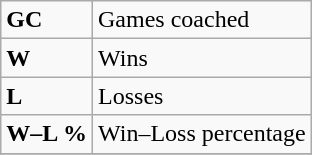<table class="wikitable" style="font-size:100%;">
<tr>
<td><strong>GC</strong></td>
<td>Games coached</td>
</tr>
<tr>
<td><strong>W</strong></td>
<td>Wins</td>
</tr>
<tr>
<td><strong>L</strong></td>
<td>Losses</td>
</tr>
<tr>
<td><strong>W–L %</strong></td>
<td>Win–Loss percentage</td>
</tr>
<tr>
</tr>
</table>
